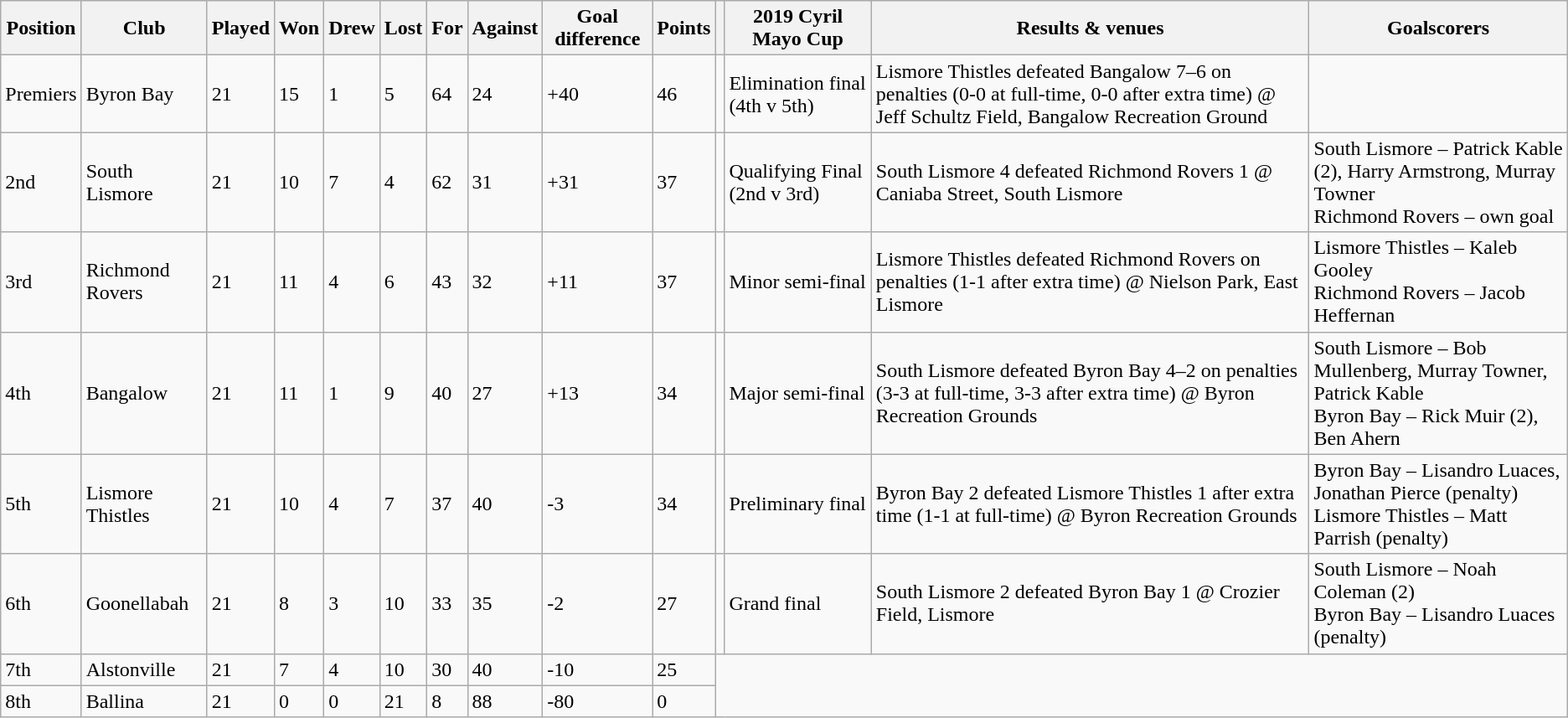<table class="wikitable">
<tr>
<th>Position</th>
<th>Club</th>
<th>Played</th>
<th>Won</th>
<th>Drew</th>
<th>Lost</th>
<th>For</th>
<th>Against</th>
<th>Goal difference</th>
<th>Points</th>
<th></th>
<th>2019 Cyril Mayo Cup</th>
<th>Results & venues</th>
<th>Goalscorers</th>
</tr>
<tr>
<td>Premiers</td>
<td>Byron Bay</td>
<td>21</td>
<td>15</td>
<td>1</td>
<td>5</td>
<td>64</td>
<td>24</td>
<td>+40</td>
<td>46</td>
<td></td>
<td>Elimination final (4th v 5th)</td>
<td>Lismore Thistles defeated Bangalow 7–6 on penalties (0-0 at full-time, 0-0 after extra time) @ Jeff Schultz Field, Bangalow Recreation Ground</td>
<td></td>
</tr>
<tr>
<td>2nd</td>
<td>South Lismore</td>
<td>21</td>
<td>10</td>
<td>7</td>
<td>4</td>
<td>62</td>
<td>31</td>
<td>+31</td>
<td>37</td>
<td></td>
<td>Qualifying Final (2nd v 3rd)</td>
<td>South Lismore 4 defeated Richmond Rovers 1 @ Caniaba Street, South Lismore</td>
<td>South Lismore – Patrick Kable (2), Harry Armstrong, Murray Towner<br>Richmond Rovers – own goal</td>
</tr>
<tr>
<td>3rd</td>
<td>Richmond Rovers</td>
<td>21</td>
<td>11</td>
<td>4</td>
<td>6</td>
<td>43</td>
<td>32</td>
<td>+11</td>
<td>37</td>
<td></td>
<td>Minor semi-final</td>
<td>Lismore Thistles defeated Richmond Rovers on penalties (1-1 after extra time) @ Nielson Park, East Lismore</td>
<td>Lismore Thistles – Kaleb Gooley<br>Richmond Rovers – Jacob Heffernan</td>
</tr>
<tr>
<td>4th</td>
<td>Bangalow</td>
<td>21</td>
<td>11</td>
<td>1</td>
<td>9</td>
<td>40</td>
<td>27</td>
<td>+13</td>
<td>34</td>
<td></td>
<td>Major semi-final</td>
<td>South Lismore defeated Byron Bay 4–2 on penalties (3-3 at full-time, 3-3 after extra time) @ Byron Recreation Grounds</td>
<td>South Lismore – Bob Mullenberg, Murray Towner, Patrick Kable<br>Byron Bay – Rick Muir (2), Ben Ahern</td>
</tr>
<tr>
<td>5th</td>
<td>Lismore Thistles</td>
<td>21</td>
<td>10</td>
<td>4</td>
<td>7</td>
<td>37</td>
<td>40</td>
<td>-3</td>
<td>34</td>
<td></td>
<td>Preliminary final</td>
<td>Byron Bay 2 defeated Lismore Thistles 1 after extra time (1-1 at full-time) @ Byron Recreation Grounds</td>
<td>Byron Bay – Lisandro Luaces, Jonathan Pierce (penalty)<br>Lismore Thistles – Matt Parrish (penalty)</td>
</tr>
<tr>
<td>6th</td>
<td>Goonellabah</td>
<td>21</td>
<td>8</td>
<td>3</td>
<td>10</td>
<td>33</td>
<td>35</td>
<td>-2</td>
<td>27</td>
<td></td>
<td>Grand final</td>
<td>South Lismore 2 defeated Byron Bay 1 @ Crozier Field, Lismore</td>
<td>South Lismore – Noah Coleman (2)<br>Byron Bay – Lisandro Luaces (penalty)</td>
</tr>
<tr>
<td>7th</td>
<td>Alstonville</td>
<td>21</td>
<td>7</td>
<td>4</td>
<td>10</td>
<td>30</td>
<td>40</td>
<td>-10</td>
<td>25</td>
</tr>
<tr>
<td>8th</td>
<td>Ballina</td>
<td>21</td>
<td>0</td>
<td>0</td>
<td>21</td>
<td>8</td>
<td>88</td>
<td>-80</td>
<td>0</td>
</tr>
</table>
